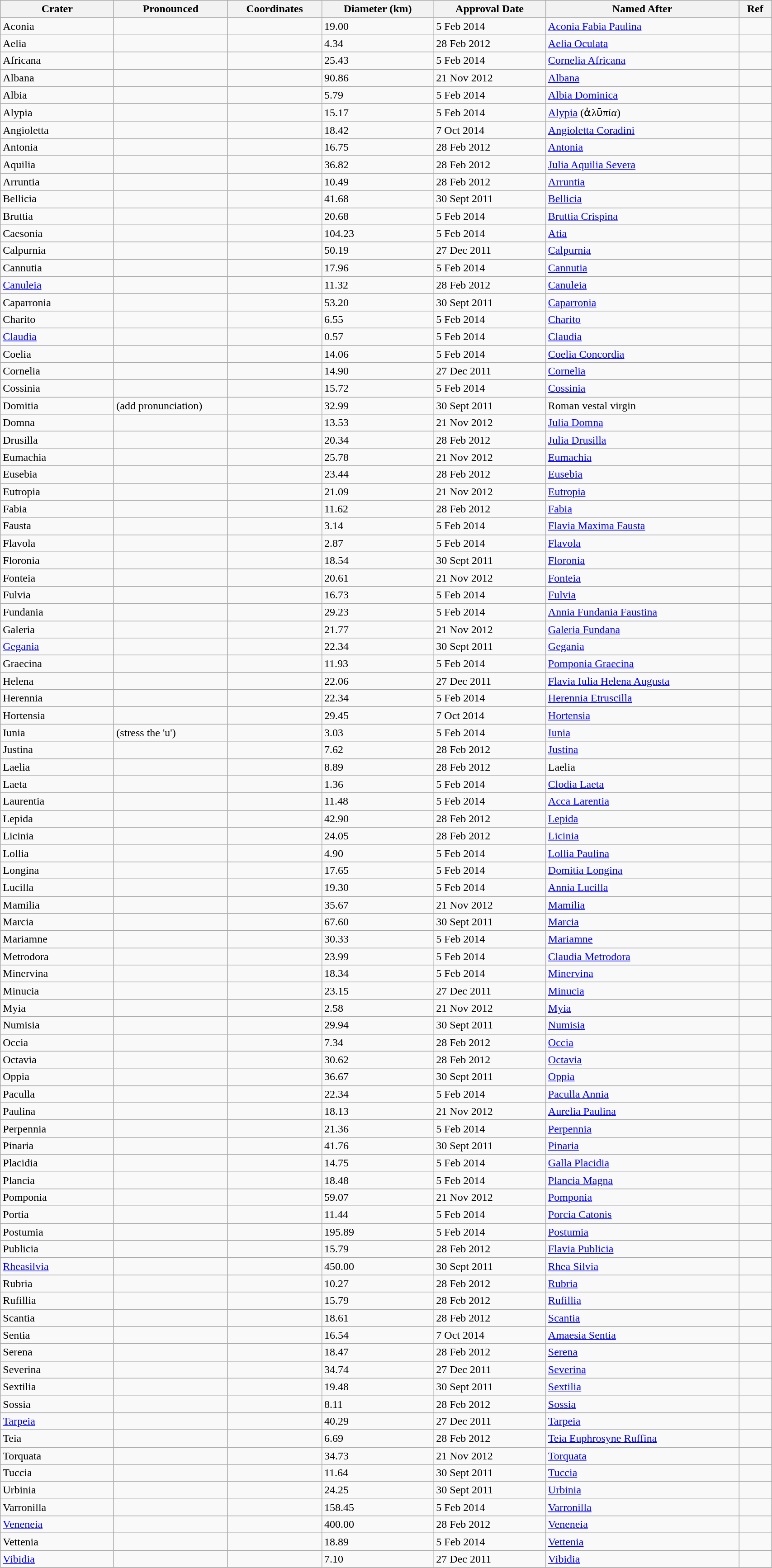<table class="wikitable" style="min-width: 90%;">
<tr>
<th style="width:10em">Crater</th>
<th style="width:10em">Pronounced</th>
<th>Coordinates</th>
<th>Diameter (km)</th>
<th>Approval Date</th>
<th>Named After</th>
<th>Ref</th>
</tr>
<tr>
<td>Aconia</td>
<td></td>
<td></td>
<td>19.00</td>
<td>5 Feb 2014</td>
<td><a href='#'>Aconia Fabia Paulina</a></td>
<td></td>
</tr>
<tr>
<td>Aelia</td>
<td></td>
<td></td>
<td>4.34</td>
<td>28 Feb 2012</td>
<td><a href='#'>Aelia Oculata</a></td>
<td></td>
</tr>
<tr>
<td>Africana</td>
<td></td>
<td></td>
<td>25.43</td>
<td>5 Feb 2014</td>
<td><a href='#'>Cornelia Africana</a></td>
<td></td>
</tr>
<tr>
<td>Albana</td>
<td></td>
<td></td>
<td>90.86</td>
<td>21 Nov 2012</td>
<td><a href='#'>Albana</a></td>
<td></td>
</tr>
<tr>
<td>Albia</td>
<td></td>
<td></td>
<td>5.79</td>
<td>5 Feb 2014</td>
<td><a href='#'>Albia Dominica</a></td>
<td></td>
</tr>
<tr>
<td>Alypia</td>
<td></td>
<td></td>
<td>15.17</td>
<td>5 Feb 2014</td>
<td><a href='#'>Alypia</a> (ἀλῡπία)</td>
<td></td>
</tr>
<tr>
<td>Angioletta</td>
<td></td>
<td></td>
<td>18.42</td>
<td>7 Oct 2014</td>
<td><a href='#'>Angioletta Coradini</a></td>
<td></td>
</tr>
<tr>
<td>Antonia</td>
<td></td>
<td></td>
<td>16.75</td>
<td>28 Feb 2012</td>
<td><a href='#'>Antonia</a></td>
<td></td>
</tr>
<tr>
<td>Aquilia</td>
<td></td>
<td></td>
<td>36.82</td>
<td>28 Feb 2012</td>
<td><a href='#'>Julia Aquilia Severa</a></td>
<td></td>
</tr>
<tr>
<td>Arruntia</td>
<td></td>
<td></td>
<td>10.49</td>
<td>28 Feb 2012</td>
<td><a href='#'>Arruntia</a></td>
<td></td>
</tr>
<tr>
<td>Bellicia</td>
<td></td>
<td></td>
<td>41.68</td>
<td>30 Sept 2011</td>
<td><a href='#'>Bellicia</a></td>
<td></td>
</tr>
<tr>
<td>Bruttia</td>
<td></td>
<td></td>
<td>20.68</td>
<td>5 Feb 2014</td>
<td><a href='#'>Bruttia Crispina</a></td>
<td></td>
</tr>
<tr>
<td>Caesonia</td>
<td></td>
<td></td>
<td>104.23</td>
<td>5 Feb 2014</td>
<td><a href='#'>Atia</a></td>
<td></td>
</tr>
<tr>
<td>Calpurnia</td>
<td></td>
<td></td>
<td>50.19</td>
<td>27 Dec 2011</td>
<td><a href='#'>Calpurnia</a></td>
<td></td>
</tr>
<tr>
<td>Cannutia</td>
<td></td>
<td></td>
<td>17.96</td>
<td>5 Feb 2014</td>
<td><a href='#'>Cannutia</a></td>
<td></td>
</tr>
<tr>
<td><a href='#'>Canuleia</a></td>
<td></td>
<td></td>
<td>11.32</td>
<td>28 Feb 2012</td>
<td><a href='#'>Canuleia</a></td>
<td></td>
</tr>
<tr>
<td>Caparronia</td>
<td></td>
<td></td>
<td>53.20</td>
<td>30 Sept 2011</td>
<td><a href='#'>Caparronia</a></td>
<td></td>
</tr>
<tr>
<td>Charito</td>
<td></td>
<td></td>
<td>6.55</td>
<td>5 Feb 2014</td>
<td><a href='#'>Charito</a></td>
<td></td>
</tr>
<tr>
<td><a href='#'>Claudia</a></td>
<td></td>
<td></td>
<td>0.57</td>
<td>5 Feb 2014</td>
<td><a href='#'>Claudia</a></td>
<td></td>
</tr>
<tr>
<td>Coelia</td>
<td></td>
<td></td>
<td>14.06</td>
<td>5 Feb 2014</td>
<td><a href='#'>Coelia Concordia</a></td>
<td></td>
</tr>
<tr>
<td>Cornelia</td>
<td></td>
<td></td>
<td>14.90</td>
<td>27 Dec 2011</td>
<td><a href='#'>Cornelia</a></td>
<td></td>
</tr>
<tr>
<td>Cossinia</td>
<td></td>
<td></td>
<td>15.72</td>
<td>5 Feb 2014</td>
<td><a href='#'>Cossinia</a></td>
<td></td>
</tr>
<tr>
<td>Domitia</td>
<td>(add pronunciation)</td>
<td></td>
<td>32.99</td>
<td>30 Sept 2011</td>
<td>Roman vestal virgin</td>
<td></td>
</tr>
<tr>
<td>Domna</td>
<td></td>
<td></td>
<td>13.53</td>
<td>21 Nov 2012</td>
<td><a href='#'>Julia Domna</a></td>
<td></td>
</tr>
<tr>
<td>Drusilla</td>
<td></td>
<td></td>
<td>20.34</td>
<td>28 Feb 2012</td>
<td><a href='#'>Julia Drusilla</a></td>
<td></td>
</tr>
<tr>
<td>Eumachia</td>
<td></td>
<td></td>
<td>25.78</td>
<td>21 Nov 2012</td>
<td><a href='#'>Eumachia</a></td>
<td></td>
</tr>
<tr>
<td>Eusebia</td>
<td></td>
<td></td>
<td>23.44</td>
<td>28 Feb 2012</td>
<td><a href='#'>Eusebia</a></td>
<td></td>
</tr>
<tr>
<td>Eutropia</td>
<td></td>
<td></td>
<td>21.09</td>
<td>21 Nov 2012</td>
<td><a href='#'>Eutropia</a></td>
<td></td>
</tr>
<tr>
<td>Fabia</td>
<td></td>
<td></td>
<td>11.62</td>
<td>28 Feb 2012</td>
<td><a href='#'>Fabia</a></td>
<td></td>
</tr>
<tr>
<td>Fausta</td>
<td></td>
<td></td>
<td>3.14</td>
<td>5 Feb 2014</td>
<td><a href='#'>Flavia Maxima Fausta</a></td>
<td></td>
</tr>
<tr>
<td>Flavola</td>
<td></td>
<td></td>
<td>2.87</td>
<td>5 Feb 2014</td>
<td><a href='#'>Flavola</a></td>
<td></td>
</tr>
<tr>
<td>Floronia</td>
<td></td>
<td></td>
<td>18.54</td>
<td>30 Sept 2011</td>
<td><a href='#'>Floronia</a></td>
<td></td>
</tr>
<tr>
<td>Fonteia</td>
<td></td>
<td></td>
<td>20.61</td>
<td>21 Nov 2012</td>
<td><a href='#'>Fonteia</a></td>
<td></td>
</tr>
<tr>
<td>Fulvia</td>
<td></td>
<td></td>
<td>16.73</td>
<td>5 Feb 2014</td>
<td><a href='#'>Fulvia</a></td>
<td></td>
</tr>
<tr>
<td>Fundania</td>
<td></td>
<td></td>
<td>29.23</td>
<td>5 Feb 2014</td>
<td><a href='#'>Annia Fundania Faustina</a></td>
<td></td>
</tr>
<tr>
<td>Galeria</td>
<td></td>
<td></td>
<td>21.77</td>
<td>21 Nov 2012</td>
<td><a href='#'>Galeria Fundana</a></td>
<td></td>
</tr>
<tr>
<td><a href='#'>Gegania</a></td>
<td></td>
<td></td>
<td>22.34</td>
<td>30 Sept 2011</td>
<td><a href='#'>Gegania</a></td>
<td></td>
</tr>
<tr>
<td>Graecina</td>
<td></td>
<td></td>
<td>11.93</td>
<td>5 Feb 2014</td>
<td><a href='#'>Pomponia Graecina</a></td>
<td></td>
</tr>
<tr>
<td>Helena</td>
<td></td>
<td></td>
<td>22.06</td>
<td>27 Dec 2011</td>
<td><a href='#'>Flavia Iulia Helena Augusta</a></td>
<td></td>
</tr>
<tr>
<td>Herennia</td>
<td></td>
<td></td>
<td>22.34</td>
<td>5 Feb 2014</td>
<td><a href='#'>Herennia Etruscilla</a></td>
<td></td>
</tr>
<tr>
<td>Hortensia</td>
<td></td>
<td></td>
<td>29.45</td>
<td>7 Oct 2014</td>
<td><a href='#'>Hortensia</a></td>
<td></td>
</tr>
<tr>
<td>Iunia</td>
<td>(stress the 'u')</td>
<td></td>
<td>3.03</td>
<td>5 Feb 2014</td>
<td><a href='#'>Iunia</a></td>
<td></td>
</tr>
<tr>
<td>Justina</td>
<td></td>
<td></td>
<td>7.62</td>
<td>28 Feb 2012</td>
<td><a href='#'>Justina</a></td>
<td></td>
</tr>
<tr>
<td>Laelia</td>
<td></td>
<td></td>
<td>8.89</td>
<td>28 Feb 2012</td>
<td>Laelia</td>
<td></td>
</tr>
<tr>
<td>Laeta</td>
<td></td>
<td></td>
<td>1.36</td>
<td>5 Feb 2014</td>
<td><a href='#'>Clodia Laeta</a></td>
<td></td>
</tr>
<tr>
<td>Laurentia</td>
<td></td>
<td></td>
<td>11.48</td>
<td>5 Feb 2014</td>
<td><a href='#'>Acca Larentia</a></td>
<td></td>
</tr>
<tr>
<td>Lepida</td>
<td></td>
<td></td>
<td>42.90</td>
<td>28 Feb 2012</td>
<td><a href='#'>Lepida</a></td>
<td></td>
</tr>
<tr>
<td>Licinia</td>
<td></td>
<td></td>
<td>24.05</td>
<td>28 Feb 2012</td>
<td><a href='#'>Licinia</a></td>
<td></td>
</tr>
<tr>
<td>Lollia</td>
<td></td>
<td></td>
<td>4.90</td>
<td>5 Feb 2014</td>
<td><a href='#'>Lollia Paulina</a></td>
<td></td>
</tr>
<tr>
<td>Longina</td>
<td></td>
<td></td>
<td>17.65</td>
<td>5 Feb 2014</td>
<td><a href='#'>Domitia Longina</a></td>
<td></td>
</tr>
<tr>
<td>Lucilla</td>
<td></td>
<td></td>
<td>19.30</td>
<td>5 Feb 2014</td>
<td><a href='#'>Annia Lucilla</a></td>
<td></td>
</tr>
<tr>
<td>Mamilia</td>
<td></td>
<td></td>
<td>35.67</td>
<td>21 Nov 2012</td>
<td><a href='#'>Mamilia</a></td>
<td></td>
</tr>
<tr>
<td>Marcia</td>
<td></td>
<td></td>
<td>67.60</td>
<td>30 Sept 2011</td>
<td><a href='#'>Marcia</a></td>
<td></td>
</tr>
<tr>
<td>Mariamne</td>
<td></td>
<td></td>
<td>30.33</td>
<td>5 Feb 2014</td>
<td><a href='#'>Mariamne</a></td>
<td></td>
</tr>
<tr>
<td>Metrodora</td>
<td></td>
<td></td>
<td>23.99</td>
<td>5 Feb 2014</td>
<td><a href='#'>Claudia Metrodora</a></td>
<td></td>
</tr>
<tr>
<td>Minervina</td>
<td></td>
<td></td>
<td>18.34</td>
<td>5 Feb 2014</td>
<td><a href='#'>Minervina</a></td>
<td></td>
</tr>
<tr>
<td>Minucia</td>
<td></td>
<td></td>
<td>23.15</td>
<td>27 Dec 2011</td>
<td><a href='#'>Minucia</a></td>
<td></td>
</tr>
<tr>
<td>Myia</td>
<td></td>
<td></td>
<td>2.58</td>
<td>21 Nov 2012</td>
<td><a href='#'>Myia</a></td>
<td></td>
</tr>
<tr>
<td>Numisia</td>
<td></td>
<td></td>
<td>29.94</td>
<td>30 Sept 2011</td>
<td><a href='#'>Numisia</a></td>
<td></td>
</tr>
<tr>
<td>Occia</td>
<td></td>
<td></td>
<td>7.34</td>
<td>28 Feb 2012</td>
<td><a href='#'>Occia</a></td>
<td></td>
</tr>
<tr>
<td>Octavia</td>
<td></td>
<td></td>
<td>30.62</td>
<td>28 Feb 2012</td>
<td><a href='#'>Octavia</a></td>
<td></td>
</tr>
<tr>
<td>Oppia</td>
<td></td>
<td></td>
<td>36.67</td>
<td>30 Sept 2011</td>
<td><a href='#'>Oppia</a></td>
<td></td>
</tr>
<tr>
<td>Paculla</td>
<td></td>
<td></td>
<td>22.34</td>
<td>5 Feb 2014</td>
<td><a href='#'>Paculla Annia</a></td>
<td></td>
</tr>
<tr>
<td>Paulina</td>
<td></td>
<td></td>
<td>18.13</td>
<td>21 Nov 2012</td>
<td><a href='#'>Aurelia Paulina</a></td>
<td></td>
</tr>
<tr>
<td>Perpennia</td>
<td></td>
<td></td>
<td>21.36</td>
<td>5 Feb 2014</td>
<td><a href='#'>Perpennia</a></td>
<td></td>
</tr>
<tr>
<td>Pinaria</td>
<td></td>
<td></td>
<td>41.76</td>
<td>30 Sept 2011</td>
<td><a href='#'>Pinaria</a></td>
<td></td>
</tr>
<tr>
<td>Placidia</td>
<td></td>
<td></td>
<td>14.75</td>
<td>5 Feb 2014</td>
<td><a href='#'>Galla Placidia</a></td>
<td></td>
</tr>
<tr>
<td>Plancia</td>
<td></td>
<td></td>
<td>18.48</td>
<td>5 Feb 2014</td>
<td><a href='#'>Plancia Magna</a></td>
<td></td>
</tr>
<tr>
<td>Pomponia</td>
<td></td>
<td></td>
<td>59.07</td>
<td>21 Nov 2012</td>
<td><a href='#'>Pomponia</a></td>
<td></td>
</tr>
<tr>
<td>Portia</td>
<td></td>
<td></td>
<td>11.44</td>
<td>5 Feb 2014</td>
<td><a href='#'>Porcia Catonis</a></td>
<td></td>
</tr>
<tr>
<td>Postumia</td>
<td></td>
<td></td>
<td>195.89</td>
<td>5 Feb 2014</td>
<td><a href='#'>Postumia</a></td>
<td></td>
</tr>
<tr>
<td>Publicia</td>
<td></td>
<td></td>
<td>15.79</td>
<td>28 Feb 2012</td>
<td><a href='#'>Flavia Publicia</a></td>
<td></td>
</tr>
<tr>
<td><a href='#'>Rheasilvia</a></td>
<td></td>
<td></td>
<td>450.00</td>
<td>30 Sept 2011</td>
<td><a href='#'>Rhea Silvia</a></td>
<td></td>
</tr>
<tr>
<td>Rubria</td>
<td></td>
<td></td>
<td>10.27</td>
<td>28 Feb 2012</td>
<td><a href='#'>Rubria</a></td>
<td></td>
</tr>
<tr>
<td>Rufillia</td>
<td></td>
<td></td>
<td>15.79</td>
<td>28 Feb 2012</td>
<td><a href='#'>Rufillia</a></td>
<td></td>
</tr>
<tr>
<td>Scantia</td>
<td></td>
<td></td>
<td>18.61</td>
<td>28 Feb 2012</td>
<td><a href='#'>Scantia</a></td>
<td></td>
</tr>
<tr>
<td>Sentia</td>
<td></td>
<td></td>
<td>16.54</td>
<td>7 Oct 2014</td>
<td><a href='#'>Amaesia Sentia</a></td>
<td></td>
</tr>
<tr>
<td>Serena</td>
<td></td>
<td></td>
<td>18.47</td>
<td>28 Feb 2012</td>
<td><a href='#'>Serena</a></td>
<td></td>
</tr>
<tr>
<td>Severina</td>
<td></td>
<td></td>
<td>34.74</td>
<td>27 Dec 2011</td>
<td><a href='#'>Severina</a></td>
<td></td>
</tr>
<tr>
<td>Sextilia</td>
<td></td>
<td></td>
<td>19.48</td>
<td>30 Sept 2011</td>
<td><a href='#'>Sextilia</a></td>
<td></td>
</tr>
<tr>
<td>Sossia</td>
<td></td>
<td></td>
<td>8.11</td>
<td>28 Feb 2012</td>
<td><a href='#'>Sossia</a></td>
<td></td>
</tr>
<tr>
<td><a href='#'>Tarpeia</a></td>
<td></td>
<td></td>
<td>40.29</td>
<td>27 Dec 2011</td>
<td><a href='#'>Tarpeia</a></td>
<td></td>
</tr>
<tr>
<td>Teia</td>
<td></td>
<td></td>
<td>6.69</td>
<td>28 Feb 2012</td>
<td><a href='#'>Teia Euphrosyne Ruffina</a></td>
<td></td>
</tr>
<tr>
<td>Torquata</td>
<td></td>
<td></td>
<td>34.73</td>
<td>21 Nov 2012</td>
<td><a href='#'>Torquata</a></td>
<td></td>
</tr>
<tr>
<td>Tuccia</td>
<td></td>
<td></td>
<td>11.64</td>
<td>30 Sept 2011</td>
<td><a href='#'>Tuccia</a></td>
<td></td>
</tr>
<tr>
<td>Urbinia</td>
<td></td>
<td></td>
<td>24.25</td>
<td>30 Sept 2011</td>
<td><a href='#'>Urbinia</a></td>
<td></td>
</tr>
<tr>
<td>Varronilla</td>
<td></td>
<td></td>
<td>158.45</td>
<td>5 Feb 2014</td>
<td><a href='#'>Varronilla</a></td>
<td></td>
</tr>
<tr>
<td><a href='#'>Veneneia</a></td>
<td></td>
<td></td>
<td>400.00</td>
<td>28 Feb 2012</td>
<td><a href='#'>Veneneia</a></td>
<td></td>
</tr>
<tr>
<td>Vettenia</td>
<td></td>
<td></td>
<td>18.89</td>
<td>5 Feb 2014</td>
<td><a href='#'>Vettenia</a></td>
<td></td>
</tr>
<tr>
<td><a href='#'>Vibidia</a></td>
<td></td>
<td></td>
<td>7.10</td>
<td>27 Dec 2011</td>
<td><a href='#'>Vibidia</a></td>
<td></td>
</tr>
</table>
